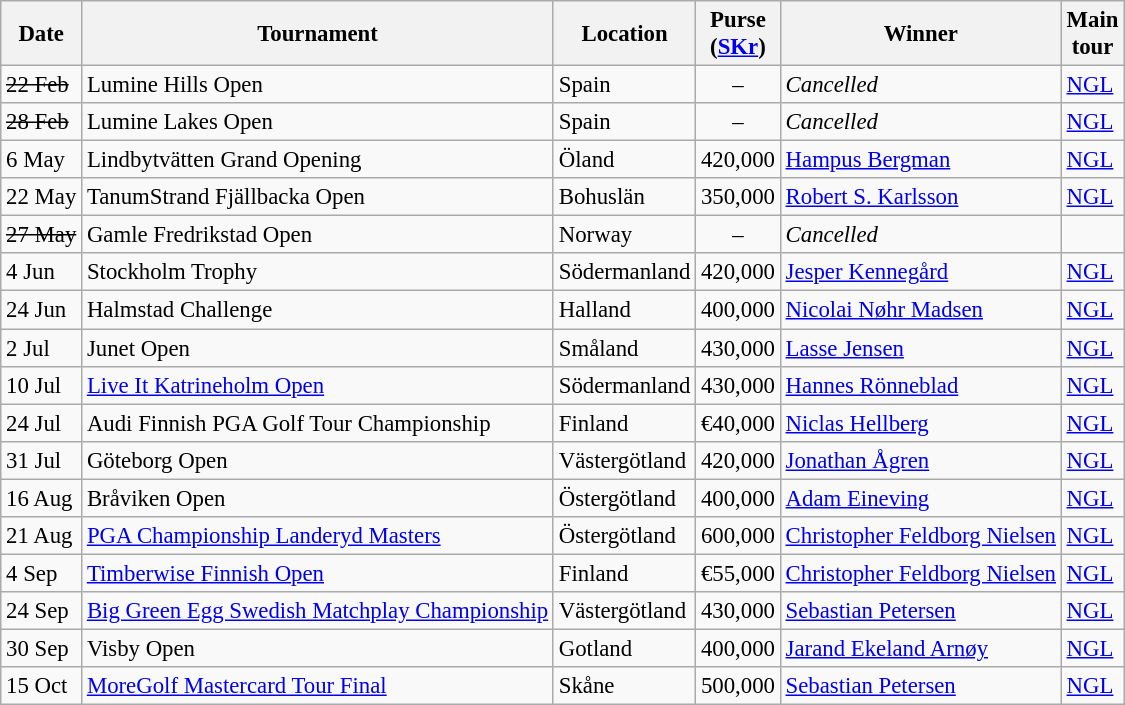<table class="wikitable" style="font-size:95%;">
<tr>
<th>Date</th>
<th>Tournament</th>
<th>Location</th>
<th>Purse<br>(<a href='#'>SKr</a>)</th>
<th>Winner</th>
<th>Main<br>tour</th>
</tr>
<tr>
<td><s>22 Feb</s></td>
<td>Lumine Hills Open</td>
<td>Spain</td>
<td align=center>–</td>
<td><em>Cancelled</em></td>
<td><a href='#'>NGL</a></td>
</tr>
<tr>
<td><s>28 Feb</s></td>
<td>Lumine Lakes Open</td>
<td>Spain</td>
<td align=center>–</td>
<td><em>Cancelled</em></td>
<td><a href='#'>NGL</a></td>
</tr>
<tr>
<td>6 May</td>
<td>Lindbytvätten Grand Opening</td>
<td>Öland</td>
<td align=right>420,000</td>
<td> <a href='#'>Hampus Bergman</a></td>
<td><a href='#'>NGL</a></td>
</tr>
<tr>
<td>22 May</td>
<td>TanumStrand Fjällbacka Open</td>
<td>Bohuslän</td>
<td align=right>350,000</td>
<td> <a href='#'>Robert S. Karlsson</a></td>
<td><a href='#'>NGL</a></td>
</tr>
<tr>
<td><s>27 May</s></td>
<td>Gamle Fredrikstad Open</td>
<td>Norway</td>
<td align=center>–</td>
<td><em>Cancelled</em></td>
<td></td>
</tr>
<tr>
<td>4 Jun</td>
<td>Stockholm Trophy</td>
<td>Södermanland</td>
<td align=right>420,000</td>
<td> <a href='#'>Jesper Kennegård</a></td>
<td><a href='#'>NGL</a></td>
</tr>
<tr>
<td>24 Jun</td>
<td>Halmstad Challenge</td>
<td>Halland</td>
<td align=right>400,000</td>
<td> <a href='#'>Nicolai Nøhr Madsen</a></td>
<td><a href='#'>NGL</a></td>
</tr>
<tr>
<td>2 Jul</td>
<td>Junet Open</td>
<td>Småland</td>
<td align=right>430,000</td>
<td> <a href='#'>Lasse Jensen</a></td>
<td><a href='#'>NGL</a></td>
</tr>
<tr>
<td>10 Jul</td>
<td><a href='#'>Live It Katrineholm Open</a></td>
<td>Södermanland</td>
<td align=right>430,000</td>
<td> <a href='#'>Hannes Rönneblad</a></td>
<td><a href='#'>NGL</a></td>
</tr>
<tr>
<td>24 Jul</td>
<td>Audi Finnish PGA Golf Tour Championship</td>
<td>Finland</td>
<td align=right>€40,000</td>
<td> <a href='#'>Niclas Hellberg</a></td>
<td><a href='#'>NGL</a></td>
</tr>
<tr>
<td>31 Jul</td>
<td>Göteborg Open</td>
<td>Västergötland</td>
<td align=right>420,000</td>
<td> <a href='#'>Jonathan Ågren</a></td>
<td><a href='#'>NGL</a></td>
</tr>
<tr>
<td>16 Aug</td>
<td>Bråviken Open</td>
<td>Östergötland</td>
<td align=right>400,000</td>
<td> <a href='#'>Adam Eineving</a></td>
<td><a href='#'>NGL</a></td>
</tr>
<tr>
<td>21 Aug</td>
<td><a href='#'>PGA Championship Landeryd Masters</a></td>
<td>Östergötland</td>
<td align=right>600,000</td>
<td> <a href='#'>Christopher Feldborg Nielsen</a></td>
<td><a href='#'>NGL</a></td>
</tr>
<tr>
<td>4 Sep</td>
<td><a href='#'>Timberwise Finnish Open</a></td>
<td>Finland</td>
<td align=right>€55,000</td>
<td> <a href='#'>Christopher Feldborg Nielsen</a></td>
<td><a href='#'>NGL</a></td>
</tr>
<tr>
<td>24 Sep</td>
<td><a href='#'>Big Green Egg Swedish Matchplay Championship</a></td>
<td>Västergötland</td>
<td align=right>430,000</td>
<td> <a href='#'>Sebastian Petersen</a></td>
<td><a href='#'>NGL</a></td>
</tr>
<tr>
<td>30 Sep</td>
<td>Visby Open</td>
<td>Gotland</td>
<td align=right>400,000</td>
<td> <a href='#'>Jarand Ekeland Arnøy</a></td>
<td><a href='#'>NGL</a></td>
</tr>
<tr>
<td>15 Oct</td>
<td><a href='#'>MoreGolf Mastercard Tour Final</a></td>
<td>Skåne</td>
<td align=right>500,000</td>
<td> <a href='#'>Sebastian Petersen</a></td>
<td><a href='#'>NGL</a></td>
</tr>
</table>
